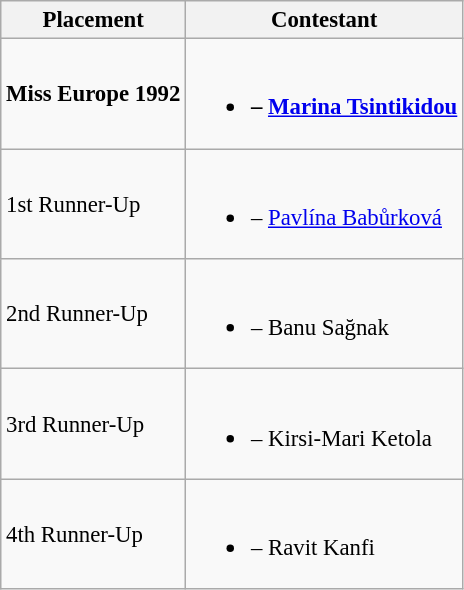<table class="wikitable sortable" style="font-size: 95%;">
<tr>
<th>Placement</th>
<th>Contestant</th>
</tr>
<tr>
<td><strong>Miss Europe 1992</strong></td>
<td><br><ul><li><strong> – <a href='#'>Marina Tsintikidou</a></strong></li></ul></td>
</tr>
<tr>
<td>1st Runner-Up</td>
<td><br><ul><li> – <a href='#'>Pavlína Babůrková</a></li></ul></td>
</tr>
<tr>
<td>2nd Runner-Up</td>
<td><br><ul><li> – Banu Sağnak</li></ul></td>
</tr>
<tr>
<td>3rd Runner-Up</td>
<td><br><ul><li> – Kirsi-Mari Ketola</li></ul></td>
</tr>
<tr>
<td>4th Runner-Up</td>
<td><br><ul><li> – Ravit Kanfi</li></ul></td>
</tr>
</table>
